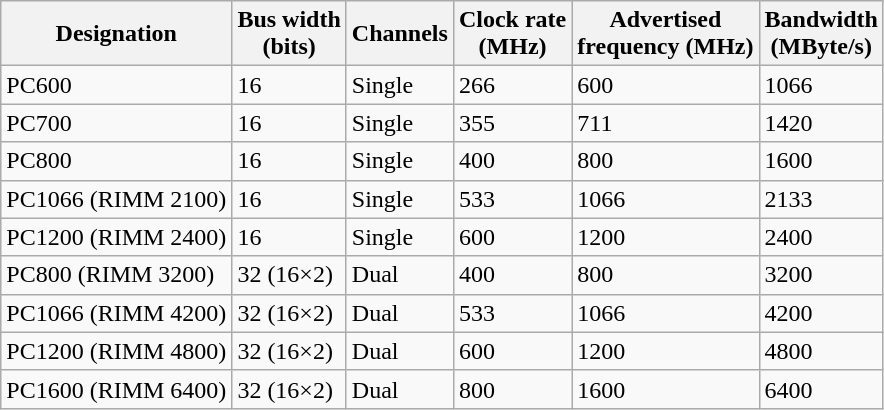<table class="wikitable sortable">
<tr>
<th>Designation</th>
<th>Bus width<br>(bits)</th>
<th>Channels</th>
<th>Clock rate<br>(MHz)</th>
<th>Advertised<br>frequency (MHz)</th>
<th>Bandwidth<br>(MByte/s)</th>
</tr>
<tr>
<td>PC600</td>
<td>16</td>
<td>Single</td>
<td>266</td>
<td>600</td>
<td>1066</td>
</tr>
<tr>
<td>PC700</td>
<td>16</td>
<td>Single</td>
<td>355</td>
<td>711</td>
<td>1420</td>
</tr>
<tr>
<td>PC800</td>
<td>16</td>
<td>Single</td>
<td>400</td>
<td>800</td>
<td>1600</td>
</tr>
<tr>
<td>PC1066 (RIMM 2100)</td>
<td>16</td>
<td>Single</td>
<td>533</td>
<td>1066</td>
<td>2133</td>
</tr>
<tr>
<td>PC1200 (RIMM 2400)</td>
<td>16</td>
<td>Single</td>
<td>600</td>
<td>1200</td>
<td>2400</td>
</tr>
<tr>
<td>PC800 (RIMM 3200)</td>
<td>32 (16×2)</td>
<td>Dual</td>
<td>400</td>
<td>800</td>
<td>3200</td>
</tr>
<tr>
<td>PC1066 (RIMM 4200)</td>
<td>32 (16×2)</td>
<td>Dual</td>
<td>533</td>
<td>1066</td>
<td>4200</td>
</tr>
<tr>
<td>PC1200 (RIMM 4800)</td>
<td>32 (16×2)</td>
<td>Dual</td>
<td>600</td>
<td>1200</td>
<td>4800</td>
</tr>
<tr>
<td>PC1600 (RIMM 6400)</td>
<td>32 (16×2)</td>
<td>Dual</td>
<td>800</td>
<td>1600</td>
<td>6400</td>
</tr>
</table>
